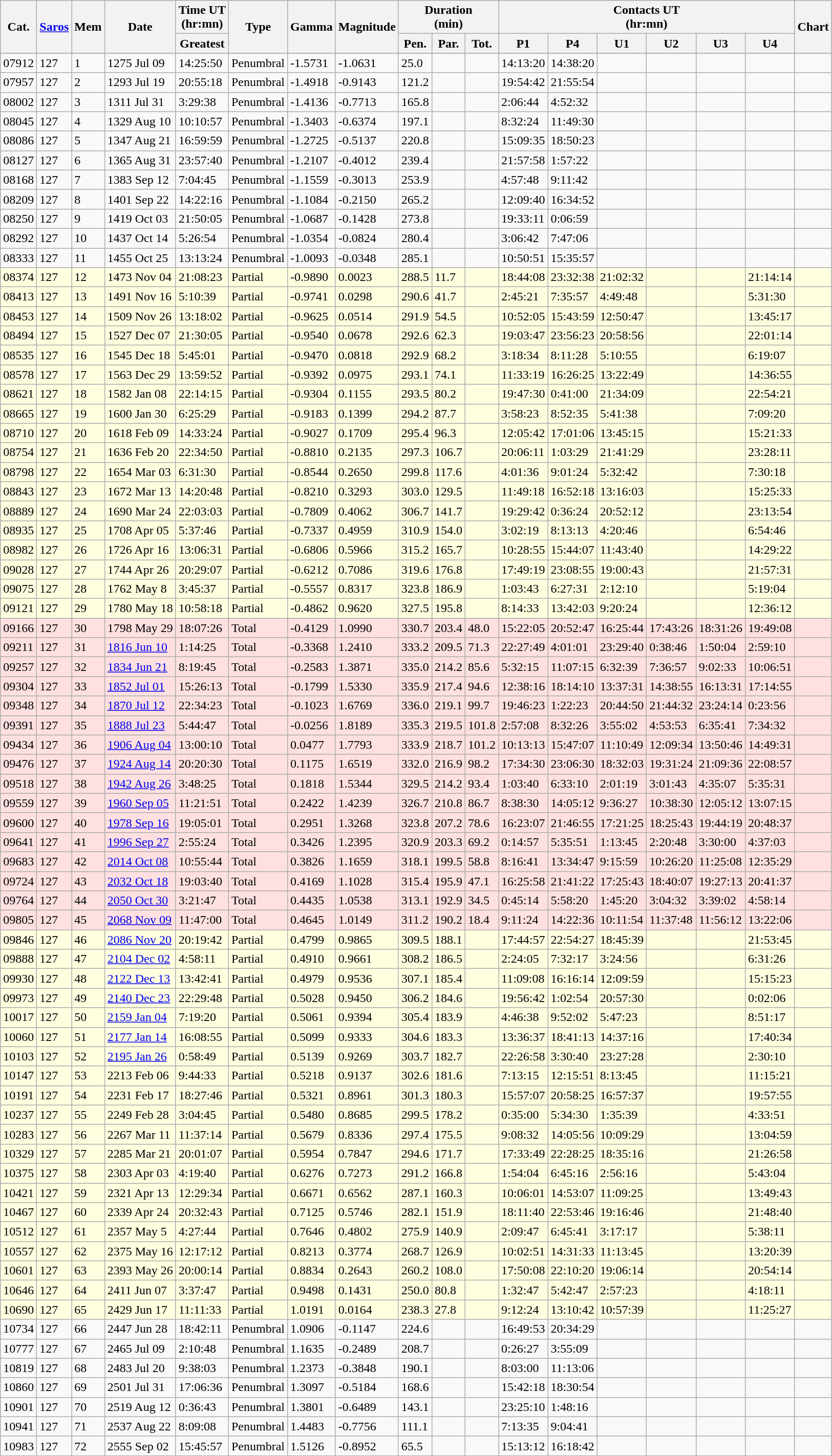<table class=wikitable>
<tr>
<th rowspan=2>Cat.</th>
<th rowspan=2><a href='#'>Saros</a></th>
<th rowspan=2>Mem</th>
<th rowspan=2>Date</th>
<th>Time UT<br>(hr:mn)</th>
<th rowspan=2>Type</th>
<th rowspan=2>Gamma</th>
<th rowspan=2>Magnitude</th>
<th colspan=3>Duration<br>(min)</th>
<th colspan=6>Contacts UT<br>(hr:mn)</th>
<th rowspan=2>Chart</th>
</tr>
<tr>
<th>Greatest</th>
<th>Pen.</th>
<th>Par.</th>
<th>Tot.</th>
<th>P1</th>
<th>P4</th>
<th>U1</th>
<th>U2</th>
<th>U3</th>
<th>U4</th>
</tr>
<tr>
</tr>
<tr>
<td>07912</td>
<td>127</td>
<td>1</td>
<td>1275 Jul 09</td>
<td>14:25:50</td>
<td>Penumbral</td>
<td>-1.5731</td>
<td>-1.0631</td>
<td>25.0</td>
<td></td>
<td></td>
<td>14:13:20</td>
<td>14:38:20</td>
<td></td>
<td></td>
<td></td>
<td></td>
<td></td>
</tr>
<tr>
<td>07957</td>
<td>127</td>
<td>2</td>
<td>1293 Jul 19</td>
<td>20:55:18</td>
<td>Penumbral</td>
<td>-1.4918</td>
<td>-0.9143</td>
<td>121.2</td>
<td></td>
<td></td>
<td>19:54:42</td>
<td>21:55:54</td>
<td></td>
<td></td>
<td></td>
<td></td>
<td></td>
</tr>
<tr>
<td>08002</td>
<td>127</td>
<td>3</td>
<td>1311 Jul 31</td>
<td>3:29:38</td>
<td>Penumbral</td>
<td>-1.4136</td>
<td>-0.7713</td>
<td>165.8</td>
<td></td>
<td></td>
<td>2:06:44</td>
<td>4:52:32</td>
<td></td>
<td></td>
<td></td>
<td></td>
<td></td>
</tr>
<tr>
<td>08045</td>
<td>127</td>
<td>4</td>
<td>1329 Aug 10</td>
<td>10:10:57</td>
<td>Penumbral</td>
<td>-1.3403</td>
<td>-0.6374</td>
<td>197.1</td>
<td></td>
<td></td>
<td>8:32:24</td>
<td>11:49:30</td>
<td></td>
<td></td>
<td></td>
<td></td>
<td></td>
</tr>
<tr>
<td>08086</td>
<td>127</td>
<td>5</td>
<td>1347 Aug 21</td>
<td>16:59:59</td>
<td>Penumbral</td>
<td>-1.2725</td>
<td>-0.5137</td>
<td>220.8</td>
<td></td>
<td></td>
<td>15:09:35</td>
<td>18:50:23</td>
<td></td>
<td></td>
<td></td>
<td></td>
<td></td>
</tr>
<tr>
<td>08127</td>
<td>127</td>
<td>6</td>
<td>1365 Aug 31</td>
<td>23:57:40</td>
<td>Penumbral</td>
<td>-1.2107</td>
<td>-0.4012</td>
<td>239.4</td>
<td></td>
<td></td>
<td>21:57:58</td>
<td>1:57:22</td>
<td></td>
<td></td>
<td></td>
<td></td>
<td></td>
</tr>
<tr>
<td>08168</td>
<td>127</td>
<td>7</td>
<td>1383 Sep 12</td>
<td>7:04:45</td>
<td>Penumbral</td>
<td>-1.1559</td>
<td>-0.3013</td>
<td>253.9</td>
<td></td>
<td></td>
<td>4:57:48</td>
<td>9:11:42</td>
<td></td>
<td></td>
<td></td>
<td></td>
<td></td>
</tr>
<tr>
<td>08209</td>
<td>127</td>
<td>8</td>
<td>1401 Sep 22</td>
<td>14:22:16</td>
<td>Penumbral</td>
<td>-1.1084</td>
<td>-0.2150</td>
<td>265.2</td>
<td></td>
<td></td>
<td>12:09:40</td>
<td>16:34:52</td>
<td></td>
<td></td>
<td></td>
<td></td>
<td></td>
</tr>
<tr>
<td>08250</td>
<td>127</td>
<td>9</td>
<td>1419 Oct 03</td>
<td>21:50:05</td>
<td>Penumbral</td>
<td>-1.0687</td>
<td>-0.1428</td>
<td>273.8</td>
<td></td>
<td></td>
<td>19:33:11</td>
<td>0:06:59</td>
<td></td>
<td></td>
<td></td>
<td></td>
<td></td>
</tr>
<tr>
<td>08292</td>
<td>127</td>
<td>10</td>
<td>1437 Oct 14</td>
<td>5:26:54</td>
<td>Penumbral</td>
<td>-1.0354</td>
<td>-0.0824</td>
<td>280.4</td>
<td></td>
<td></td>
<td>3:06:42</td>
<td>7:47:06</td>
<td></td>
<td></td>
<td></td>
<td></td>
<td></td>
</tr>
<tr>
<td>08333</td>
<td>127</td>
<td>11</td>
<td>1455 Oct 25</td>
<td>13:13:24</td>
<td>Penumbral</td>
<td>-1.0093</td>
<td>-0.0348</td>
<td>285.1</td>
<td></td>
<td></td>
<td>10:50:51</td>
<td>15:35:57</td>
<td></td>
<td></td>
<td></td>
<td></td>
<td></td>
</tr>
<tr bgcolor=#ffffe0>
<td>08374</td>
<td>127</td>
<td>12</td>
<td>1473 Nov 04</td>
<td>21:08:23</td>
<td>Partial</td>
<td>-0.9890</td>
<td>0.0023</td>
<td>288.5</td>
<td>11.7</td>
<td></td>
<td>18:44:08</td>
<td>23:32:38</td>
<td>21:02:32</td>
<td></td>
<td></td>
<td>21:14:14</td>
<td></td>
</tr>
<tr bgcolor=#ffffe0>
<td>08413</td>
<td>127</td>
<td>13</td>
<td>1491 Nov 16</td>
<td>5:10:39</td>
<td>Partial</td>
<td>-0.9741</td>
<td>0.0298</td>
<td>290.6</td>
<td>41.7</td>
<td></td>
<td>2:45:21</td>
<td>7:35:57</td>
<td>4:49:48</td>
<td></td>
<td></td>
<td>5:31:30</td>
<td></td>
</tr>
<tr bgcolor=#ffffe0>
<td>08453</td>
<td>127</td>
<td>14</td>
<td>1509 Nov 26</td>
<td>13:18:02</td>
<td>Partial</td>
<td>-0.9625</td>
<td>0.0514</td>
<td>291.9</td>
<td>54.5</td>
<td></td>
<td>10:52:05</td>
<td>15:43:59</td>
<td>12:50:47</td>
<td></td>
<td></td>
<td>13:45:17</td>
<td></td>
</tr>
<tr bgcolor=#ffffe0>
<td>08494</td>
<td>127</td>
<td>15</td>
<td>1527 Dec 07</td>
<td>21:30:05</td>
<td>Partial</td>
<td>-0.9540</td>
<td>0.0678</td>
<td>292.6</td>
<td>62.3</td>
<td></td>
<td>19:03:47</td>
<td>23:56:23</td>
<td>20:58:56</td>
<td></td>
<td></td>
<td>22:01:14</td>
<td></td>
</tr>
<tr bgcolor=#ffffe0>
<td>08535</td>
<td>127</td>
<td>16</td>
<td>1545 Dec 18</td>
<td>5:45:01</td>
<td>Partial</td>
<td>-0.9470</td>
<td>0.0818</td>
<td>292.9</td>
<td>68.2</td>
<td></td>
<td>3:18:34</td>
<td>8:11:28</td>
<td>5:10:55</td>
<td></td>
<td></td>
<td>6:19:07</td>
<td></td>
</tr>
<tr bgcolor=#ffffe0>
<td>08578</td>
<td>127</td>
<td>17</td>
<td>1563 Dec 29</td>
<td>13:59:52</td>
<td>Partial</td>
<td>-0.9392</td>
<td>0.0975</td>
<td>293.1</td>
<td>74.1</td>
<td></td>
<td>11:33:19</td>
<td>16:26:25</td>
<td>13:22:49</td>
<td></td>
<td></td>
<td>14:36:55</td>
<td></td>
</tr>
<tr bgcolor=#ffffe0>
<td>08621</td>
<td>127</td>
<td>18</td>
<td>1582 Jan 08</td>
<td>22:14:15</td>
<td>Partial</td>
<td>-0.9304</td>
<td>0.1155</td>
<td>293.5</td>
<td>80.2</td>
<td></td>
<td>19:47:30</td>
<td>0:41:00</td>
<td>21:34:09</td>
<td></td>
<td></td>
<td>22:54:21</td>
<td></td>
</tr>
<tr bgcolor=#ffffe0>
<td>08665</td>
<td>127</td>
<td>19</td>
<td>1600 Jan 30</td>
<td>6:25:29</td>
<td>Partial</td>
<td>-0.9183</td>
<td>0.1399</td>
<td>294.2</td>
<td>87.7</td>
<td></td>
<td>3:58:23</td>
<td>8:52:35</td>
<td>5:41:38</td>
<td></td>
<td></td>
<td>7:09:20</td>
<td></td>
</tr>
<tr bgcolor=#ffffe0>
<td>08710</td>
<td>127</td>
<td>20</td>
<td>1618 Feb 09</td>
<td>14:33:24</td>
<td>Partial</td>
<td>-0.9027</td>
<td>0.1709</td>
<td>295.4</td>
<td>96.3</td>
<td></td>
<td>12:05:42</td>
<td>17:01:06</td>
<td>13:45:15</td>
<td></td>
<td></td>
<td>15:21:33</td>
<td></td>
</tr>
<tr bgcolor=#ffffe0>
<td>08754</td>
<td>127</td>
<td>21</td>
<td>1636 Feb 20</td>
<td>22:34:50</td>
<td>Partial</td>
<td>-0.8810</td>
<td>0.2135</td>
<td>297.3</td>
<td>106.7</td>
<td></td>
<td>20:06:11</td>
<td>1:03:29</td>
<td>21:41:29</td>
<td></td>
<td></td>
<td>23:28:11</td>
<td></td>
</tr>
<tr bgcolor=#ffffe0>
<td>08798</td>
<td>127</td>
<td>22</td>
<td>1654 Mar 03</td>
<td>6:31:30</td>
<td>Partial</td>
<td>-0.8544</td>
<td>0.2650</td>
<td>299.8</td>
<td>117.6</td>
<td></td>
<td>4:01:36</td>
<td>9:01:24</td>
<td>5:32:42</td>
<td></td>
<td></td>
<td>7:30:18</td>
<td></td>
</tr>
<tr bgcolor=#ffffe0>
<td>08843</td>
<td>127</td>
<td>23</td>
<td>1672 Mar 13</td>
<td>14:20:48</td>
<td>Partial</td>
<td>-0.8210</td>
<td>0.3293</td>
<td>303.0</td>
<td>129.5</td>
<td></td>
<td>11:49:18</td>
<td>16:52:18</td>
<td>13:16:03</td>
<td></td>
<td></td>
<td>15:25:33</td>
<td></td>
</tr>
<tr bgcolor=#ffffe0>
<td>08889</td>
<td>127</td>
<td>24</td>
<td>1690 Mar 24</td>
<td>22:03:03</td>
<td>Partial</td>
<td>-0.7809</td>
<td>0.4062</td>
<td>306.7</td>
<td>141.7</td>
<td></td>
<td>19:29:42</td>
<td>0:36:24</td>
<td>20:52:12</td>
<td></td>
<td></td>
<td>23:13:54</td>
<td></td>
</tr>
<tr bgcolor=#ffffe0>
<td>08935</td>
<td>127</td>
<td>25</td>
<td>1708 Apr 05</td>
<td>5:37:46</td>
<td>Partial</td>
<td>-0.7337</td>
<td>0.4959</td>
<td>310.9</td>
<td>154.0</td>
<td></td>
<td>3:02:19</td>
<td>8:13:13</td>
<td>4:20:46</td>
<td></td>
<td></td>
<td>6:54:46</td>
<td></td>
</tr>
<tr bgcolor=#ffffe0>
<td>08982</td>
<td>127</td>
<td>26</td>
<td>1726 Apr 16</td>
<td>13:06:31</td>
<td>Partial</td>
<td>-0.6806</td>
<td>0.5966</td>
<td>315.2</td>
<td>165.7</td>
<td></td>
<td>10:28:55</td>
<td>15:44:07</td>
<td>11:43:40</td>
<td></td>
<td></td>
<td>14:29:22</td>
<td></td>
</tr>
<tr bgcolor=#ffffe0>
<td>09028</td>
<td>127</td>
<td>27</td>
<td>1744 Apr 26</td>
<td>20:29:07</td>
<td>Partial</td>
<td>-0.6212</td>
<td>0.7086</td>
<td>319.6</td>
<td>176.8</td>
<td></td>
<td>17:49:19</td>
<td>23:08:55</td>
<td>19:00:43</td>
<td></td>
<td></td>
<td>21:57:31</td>
<td></td>
</tr>
<tr bgcolor=#ffffe0>
<td>09075</td>
<td>127</td>
<td>28</td>
<td>1762 May 8</td>
<td>3:45:37</td>
<td>Partial</td>
<td>-0.5557</td>
<td>0.8317</td>
<td>323.8</td>
<td>186.9</td>
<td></td>
<td>1:03:43</td>
<td>6:27:31</td>
<td>2:12:10</td>
<td></td>
<td></td>
<td>5:19:04</td>
<td></td>
</tr>
<tr bgcolor=#ffffe0>
<td>09121</td>
<td>127</td>
<td>29</td>
<td>1780 May 18</td>
<td>10:58:18</td>
<td>Partial</td>
<td>-0.4862</td>
<td>0.9620</td>
<td>327.5</td>
<td>195.8</td>
<td></td>
<td>8:14:33</td>
<td>13:42:03</td>
<td>9:20:24</td>
<td></td>
<td></td>
<td>12:36:12</td>
<td></td>
</tr>
<tr bgcolor=#ffe0e0>
<td>09166</td>
<td>127</td>
<td>30</td>
<td>1798 May 29</td>
<td>18:07:26</td>
<td>Total</td>
<td>-0.4129</td>
<td>1.0990</td>
<td>330.7</td>
<td>203.4</td>
<td>48.0</td>
<td>15:22:05</td>
<td>20:52:47</td>
<td>16:25:44</td>
<td>17:43:26</td>
<td>18:31:26</td>
<td>19:49:08</td>
<td></td>
</tr>
<tr bgcolor=#ffe0e0>
<td>09211</td>
<td>127</td>
<td>31</td>
<td><a href='#'>1816 Jun 10</a></td>
<td>1:14:25</td>
<td>Total</td>
<td>-0.3368</td>
<td>1.2410</td>
<td>333.2</td>
<td>209.5</td>
<td>71.3</td>
<td>22:27:49</td>
<td>4:01:01</td>
<td>23:29:40</td>
<td>0:38:46</td>
<td>1:50:04</td>
<td>2:59:10</td>
<td></td>
</tr>
<tr bgcolor=#ffe0e0>
<td>09257</td>
<td>127</td>
<td>32</td>
<td><a href='#'>1834 Jun 21</a></td>
<td>8:19:45</td>
<td>Total</td>
<td>-0.2583</td>
<td>1.3871</td>
<td>335.0</td>
<td>214.2</td>
<td>85.6</td>
<td>5:32:15</td>
<td>11:07:15</td>
<td>6:32:39</td>
<td>7:36:57</td>
<td>9:02:33</td>
<td>10:06:51</td>
<td></td>
</tr>
<tr bgcolor=#ffe0e0>
<td>09304</td>
<td>127</td>
<td>33</td>
<td><a href='#'>1852 Jul 01</a></td>
<td>15:26:13</td>
<td>Total</td>
<td>-0.1799</td>
<td>1.5330</td>
<td>335.9</td>
<td>217.4</td>
<td>94.6</td>
<td>12:38:16</td>
<td>18:14:10</td>
<td>13:37:31</td>
<td>14:38:55</td>
<td>16:13:31</td>
<td>17:14:55</td>
<td></td>
</tr>
<tr bgcolor=#ffe0e0>
<td>09348</td>
<td>127</td>
<td>34</td>
<td><a href='#'>1870 Jul 12</a></td>
<td>22:34:23</td>
<td>Total</td>
<td>-0.1023</td>
<td>1.6769</td>
<td>336.0</td>
<td>219.1</td>
<td>99.7</td>
<td>19:46:23</td>
<td>1:22:23</td>
<td>20:44:50</td>
<td>21:44:32</td>
<td>23:24:14</td>
<td>0:23:56</td>
<td></td>
</tr>
<tr bgcolor=#ffe0e0>
<td>09391</td>
<td>127</td>
<td>35</td>
<td><a href='#'>1888 Jul 23</a></td>
<td>5:44:47</td>
<td>Total</td>
<td>-0.0256</td>
<td>1.8189</td>
<td>335.3</td>
<td>219.5</td>
<td>101.8</td>
<td>2:57:08</td>
<td>8:32:26</td>
<td>3:55:02</td>
<td>4:53:53</td>
<td>6:35:41</td>
<td>7:34:32</td>
<td></td>
</tr>
<tr bgcolor=#ffe0e0>
<td>09434</td>
<td>127</td>
<td>36</td>
<td><a href='#'>1906 Aug 04</a></td>
<td>13:00:10</td>
<td>Total</td>
<td>0.0477</td>
<td>1.7793</td>
<td>333.9</td>
<td>218.7</td>
<td>101.2</td>
<td>10:13:13</td>
<td>15:47:07</td>
<td>11:10:49</td>
<td>12:09:34</td>
<td>13:50:46</td>
<td>14:49:31</td>
<td></td>
</tr>
<tr bgcolor=#ffe0e0>
<td>09476</td>
<td>127</td>
<td>37</td>
<td><a href='#'>1924 Aug 14</a></td>
<td>20:20:30</td>
<td>Total</td>
<td>0.1175</td>
<td>1.6519</td>
<td>332.0</td>
<td>216.9</td>
<td>98.2</td>
<td>17:34:30</td>
<td>23:06:30</td>
<td>18:32:03</td>
<td>19:31:24</td>
<td>21:09:36</td>
<td>22:08:57</td>
<td></td>
</tr>
<tr bgcolor=#ffe0e0>
<td>09518</td>
<td>127</td>
<td>38</td>
<td><a href='#'>1942 Aug 26</a></td>
<td>3:48:25</td>
<td>Total</td>
<td>0.1818</td>
<td>1.5344</td>
<td>329.5</td>
<td>214.2</td>
<td>93.4</td>
<td>1:03:40</td>
<td>6:33:10</td>
<td>2:01:19</td>
<td>3:01:43</td>
<td>4:35:07</td>
<td>5:35:31</td>
<td></td>
</tr>
<tr bgcolor=#ffe0e0>
<td>09559</td>
<td>127</td>
<td>39</td>
<td><a href='#'>1960 Sep 05</a></td>
<td>11:21:51</td>
<td>Total</td>
<td>0.2422</td>
<td>1.4239</td>
<td>326.7</td>
<td>210.8</td>
<td>86.7</td>
<td>8:38:30</td>
<td>14:05:12</td>
<td>9:36:27</td>
<td>10:38:30</td>
<td>12:05:12</td>
<td>13:07:15</td>
<td></td>
</tr>
<tr bgcolor=#ffe0e0>
<td>09600</td>
<td>127</td>
<td>40</td>
<td><a href='#'>1978 Sep 16</a></td>
<td>19:05:01</td>
<td>Total</td>
<td>0.2951</td>
<td>1.3268</td>
<td>323.8</td>
<td>207.2</td>
<td>78.6</td>
<td>16:23:07</td>
<td>21:46:55</td>
<td>17:21:25</td>
<td>18:25:43</td>
<td>19:44:19</td>
<td>20:48:37</td>
<td></td>
</tr>
<tr bgcolor=#ffe0e0>
<td>09641</td>
<td>127</td>
<td>41</td>
<td><a href='#'>1996 Sep 27</a></td>
<td>2:55:24</td>
<td>Total</td>
<td>0.3426</td>
<td>1.2395</td>
<td>320.9</td>
<td>203.3</td>
<td>69.2</td>
<td>0:14:57</td>
<td>5:35:51</td>
<td>1:13:45</td>
<td>2:20:48</td>
<td>3:30:00</td>
<td>4:37:03</td>
<td></td>
</tr>
<tr bgcolor=#ffe0e0>
<td>09683</td>
<td>127</td>
<td>42</td>
<td><a href='#'>2014 Oct 08</a></td>
<td>10:55:44</td>
<td>Total</td>
<td>0.3826</td>
<td>1.1659</td>
<td>318.1</td>
<td>199.5</td>
<td>58.8</td>
<td>8:16:41</td>
<td>13:34:47</td>
<td>9:15:59</td>
<td>10:26:20</td>
<td>11:25:08</td>
<td>12:35:29</td>
<td></td>
</tr>
<tr bgcolor=#ffe0e0>
<td>09724</td>
<td>127</td>
<td>43</td>
<td><a href='#'>2032 Oct 18</a></td>
<td>19:03:40</td>
<td>Total</td>
<td>0.4169</td>
<td>1.1028</td>
<td>315.4</td>
<td>195.9</td>
<td>47.1</td>
<td>16:25:58</td>
<td>21:41:22</td>
<td>17:25:43</td>
<td>18:40:07</td>
<td>19:27:13</td>
<td>20:41:37</td>
<td></td>
</tr>
<tr bgcolor=#ffe0e0>
<td>09764</td>
<td>127</td>
<td>44</td>
<td><a href='#'>2050 Oct 30</a></td>
<td>3:21:47</td>
<td>Total</td>
<td>0.4435</td>
<td>1.0538</td>
<td>313.1</td>
<td>192.9</td>
<td>34.5</td>
<td>0:45:14</td>
<td>5:58:20</td>
<td>1:45:20</td>
<td>3:04:32</td>
<td>3:39:02</td>
<td>4:58:14</td>
<td></td>
</tr>
<tr bgcolor=#ffe0e0>
<td>09805</td>
<td>127</td>
<td>45</td>
<td><a href='#'>2068 Nov 09</a></td>
<td>11:47:00</td>
<td>Total</td>
<td>0.4645</td>
<td>1.0149</td>
<td>311.2</td>
<td>190.2</td>
<td>18.4</td>
<td>9:11:24</td>
<td>14:22:36</td>
<td>10:11:54</td>
<td>11:37:48</td>
<td>11:56:12</td>
<td>13:22:06</td>
<td></td>
</tr>
<tr bgcolor=#ffffe0>
<td>09846</td>
<td>127</td>
<td>46</td>
<td><a href='#'>2086 Nov 20</a></td>
<td>20:19:42</td>
<td>Partial</td>
<td>0.4799</td>
<td>0.9865</td>
<td>309.5</td>
<td>188.1</td>
<td></td>
<td>17:44:57</td>
<td>22:54:27</td>
<td>18:45:39</td>
<td></td>
<td></td>
<td>21:53:45</td>
<td></td>
</tr>
<tr bgcolor=#ffffe0>
<td>09888</td>
<td>127</td>
<td>47</td>
<td><a href='#'>2104 Dec 02</a></td>
<td>4:58:11</td>
<td>Partial</td>
<td>0.4910</td>
<td>0.9661</td>
<td>308.2</td>
<td>186.5</td>
<td></td>
<td>2:24:05</td>
<td>7:32:17</td>
<td>3:24:56</td>
<td></td>
<td></td>
<td>6:31:26</td>
<td></td>
</tr>
<tr bgcolor=#ffffe0>
<td>09930</td>
<td>127</td>
<td>48</td>
<td><a href='#'>2122 Dec 13</a></td>
<td>13:42:41</td>
<td>Partial</td>
<td>0.4979</td>
<td>0.9536</td>
<td>307.1</td>
<td>185.4</td>
<td></td>
<td>11:09:08</td>
<td>16:16:14</td>
<td>12:09:59</td>
<td></td>
<td></td>
<td>15:15:23</td>
<td></td>
</tr>
<tr bgcolor=#ffffe0>
<td>09973</td>
<td>127</td>
<td>49</td>
<td><a href='#'>2140 Dec 23</a></td>
<td>22:29:48</td>
<td>Partial</td>
<td>0.5028</td>
<td>0.9450</td>
<td>306.2</td>
<td>184.6</td>
<td></td>
<td>19:56:42</td>
<td>1:02:54</td>
<td>20:57:30</td>
<td></td>
<td></td>
<td>0:02:06</td>
<td></td>
</tr>
<tr bgcolor=#ffffe0>
<td>10017</td>
<td>127</td>
<td>50</td>
<td><a href='#'>2159 Jan 04</a></td>
<td>7:19:20</td>
<td>Partial</td>
<td>0.5061</td>
<td>0.9394</td>
<td>305.4</td>
<td>183.9</td>
<td></td>
<td>4:46:38</td>
<td>9:52:02</td>
<td>5:47:23</td>
<td></td>
<td></td>
<td>8:51:17</td>
<td></td>
</tr>
<tr bgcolor=#ffffe0>
<td>10060</td>
<td>127</td>
<td>51</td>
<td><a href='#'>2177 Jan 14</a></td>
<td>16:08:55</td>
<td>Partial</td>
<td>0.5099</td>
<td>0.9333</td>
<td>304.6</td>
<td>183.3</td>
<td></td>
<td>13:36:37</td>
<td>18:41:13</td>
<td>14:37:16</td>
<td></td>
<td></td>
<td>17:40:34</td>
<td></td>
</tr>
<tr bgcolor=#ffffe0>
<td>10103</td>
<td>127</td>
<td>52</td>
<td><a href='#'>2195 Jan 26</a></td>
<td>0:58:49</td>
<td>Partial</td>
<td>0.5139</td>
<td>0.9269</td>
<td>303.7</td>
<td>182.7</td>
<td></td>
<td>22:26:58</td>
<td>3:30:40</td>
<td>23:27:28</td>
<td></td>
<td></td>
<td>2:30:10</td>
<td></td>
</tr>
<tr bgcolor=#ffffe0>
<td>10147</td>
<td>127</td>
<td>53</td>
<td>2213 Feb 06</td>
<td>9:44:33</td>
<td>Partial</td>
<td>0.5218</td>
<td>0.9137</td>
<td>302.6</td>
<td>181.6</td>
<td></td>
<td>7:13:15</td>
<td>12:15:51</td>
<td>8:13:45</td>
<td></td>
<td></td>
<td>11:15:21</td>
<td></td>
</tr>
<tr bgcolor=#ffffe0>
<td>10191</td>
<td>127</td>
<td>54</td>
<td>2231 Feb 17</td>
<td>18:27:46</td>
<td>Partial</td>
<td>0.5321</td>
<td>0.8961</td>
<td>301.3</td>
<td>180.3</td>
<td></td>
<td>15:57:07</td>
<td>20:58:25</td>
<td>16:57:37</td>
<td></td>
<td></td>
<td>19:57:55</td>
<td></td>
</tr>
<tr bgcolor=#ffffe0>
<td>10237</td>
<td>127</td>
<td>55</td>
<td>2249 Feb 28</td>
<td>3:04:45</td>
<td>Partial</td>
<td>0.5480</td>
<td>0.8685</td>
<td>299.5</td>
<td>178.2</td>
<td></td>
<td>0:35:00</td>
<td>5:34:30</td>
<td>1:35:39</td>
<td></td>
<td></td>
<td>4:33:51</td>
<td></td>
</tr>
<tr bgcolor=#ffffe0>
<td>10283</td>
<td>127</td>
<td>56</td>
<td>2267 Mar 11</td>
<td>11:37:14</td>
<td>Partial</td>
<td>0.5679</td>
<td>0.8336</td>
<td>297.4</td>
<td>175.5</td>
<td></td>
<td>9:08:32</td>
<td>14:05:56</td>
<td>10:09:29</td>
<td></td>
<td></td>
<td>13:04:59</td>
<td></td>
</tr>
<tr bgcolor=#ffffe0>
<td>10329</td>
<td>127</td>
<td>57</td>
<td>2285 Mar 21</td>
<td>20:01:07</td>
<td>Partial</td>
<td>0.5954</td>
<td>0.7847</td>
<td>294.6</td>
<td>171.7</td>
<td></td>
<td>17:33:49</td>
<td>22:28:25</td>
<td>18:35:16</td>
<td></td>
<td></td>
<td>21:26:58</td>
<td></td>
</tr>
<tr bgcolor=#ffffe0>
<td>10375</td>
<td>127</td>
<td>58</td>
<td>2303 Apr 03</td>
<td>4:19:40</td>
<td>Partial</td>
<td>0.6276</td>
<td>0.7273</td>
<td>291.2</td>
<td>166.8</td>
<td></td>
<td>1:54:04</td>
<td>6:45:16</td>
<td>2:56:16</td>
<td></td>
<td></td>
<td>5:43:04</td>
<td></td>
</tr>
<tr bgcolor=#ffffe0>
<td>10421</td>
<td>127</td>
<td>59</td>
<td>2321 Apr 13</td>
<td>12:29:34</td>
<td>Partial</td>
<td>0.6671</td>
<td>0.6562</td>
<td>287.1</td>
<td>160.3</td>
<td></td>
<td>10:06:01</td>
<td>14:53:07</td>
<td>11:09:25</td>
<td></td>
<td></td>
<td>13:49:43</td>
<td></td>
</tr>
<tr bgcolor=#ffffe0>
<td>10467</td>
<td>127</td>
<td>60</td>
<td>2339 Apr 24</td>
<td>20:32:43</td>
<td>Partial</td>
<td>0.7125</td>
<td>0.5746</td>
<td>282.1</td>
<td>151.9</td>
<td></td>
<td>18:11:40</td>
<td>22:53:46</td>
<td>19:16:46</td>
<td></td>
<td></td>
<td>21:48:40</td>
<td></td>
</tr>
<tr bgcolor=#ffffe0>
<td>10512</td>
<td>127</td>
<td>61</td>
<td>2357 May 5</td>
<td>4:27:44</td>
<td>Partial</td>
<td>0.7646</td>
<td>0.4802</td>
<td>275.9</td>
<td>140.9</td>
<td></td>
<td>2:09:47</td>
<td>6:45:41</td>
<td>3:17:17</td>
<td></td>
<td></td>
<td>5:38:11</td>
<td></td>
</tr>
<tr bgcolor=#ffffe0>
<td>10557</td>
<td>127</td>
<td>62</td>
<td>2375 May 16</td>
<td>12:17:12</td>
<td>Partial</td>
<td>0.8213</td>
<td>0.3774</td>
<td>268.7</td>
<td>126.9</td>
<td></td>
<td>10:02:51</td>
<td>14:31:33</td>
<td>11:13:45</td>
<td></td>
<td></td>
<td>13:20:39</td>
<td></td>
</tr>
<tr bgcolor=#ffffe0>
<td>10601</td>
<td>127</td>
<td>63</td>
<td>2393 May 26</td>
<td>20:00:14</td>
<td>Partial</td>
<td>0.8834</td>
<td>0.2643</td>
<td>260.2</td>
<td>108.0</td>
<td></td>
<td>17:50:08</td>
<td>22:10:20</td>
<td>19:06:14</td>
<td></td>
<td></td>
<td>20:54:14</td>
<td></td>
</tr>
<tr bgcolor=#ffffe0>
<td>10646</td>
<td>127</td>
<td>64</td>
<td>2411 Jun 07</td>
<td>3:37:47</td>
<td>Partial</td>
<td>0.9498</td>
<td>0.1431</td>
<td>250.0</td>
<td>80.8</td>
<td></td>
<td>1:32:47</td>
<td>5:42:47</td>
<td>2:57:23</td>
<td></td>
<td></td>
<td>4:18:11</td>
<td></td>
</tr>
<tr bgcolor=#ffffe0>
<td>10690</td>
<td>127</td>
<td>65</td>
<td>2429 Jun 17</td>
<td>11:11:33</td>
<td>Partial</td>
<td>1.0191</td>
<td>0.0164</td>
<td>238.3</td>
<td>27.8</td>
<td></td>
<td>9:12:24</td>
<td>13:10:42</td>
<td>10:57:39</td>
<td></td>
<td></td>
<td>11:25:27</td>
<td></td>
</tr>
<tr>
<td>10734</td>
<td>127</td>
<td>66</td>
<td>2447 Jun 28</td>
<td>18:42:11</td>
<td>Penumbral</td>
<td>1.0906</td>
<td>-0.1147</td>
<td>224.6</td>
<td></td>
<td></td>
<td>16:49:53</td>
<td>20:34:29</td>
<td></td>
<td></td>
<td></td>
<td></td>
<td></td>
</tr>
<tr>
<td>10777</td>
<td>127</td>
<td>67</td>
<td>2465 Jul 09</td>
<td>2:10:48</td>
<td>Penumbral</td>
<td>1.1635</td>
<td>-0.2489</td>
<td>208.7</td>
<td></td>
<td></td>
<td>0:26:27</td>
<td>3:55:09</td>
<td></td>
<td></td>
<td></td>
<td></td>
<td></td>
</tr>
<tr>
<td>10819</td>
<td>127</td>
<td>68</td>
<td>2483 Jul 20</td>
<td>9:38:03</td>
<td>Penumbral</td>
<td>1.2373</td>
<td>-0.3848</td>
<td>190.1</td>
<td></td>
<td></td>
<td>8:03:00</td>
<td>11:13:06</td>
<td></td>
<td></td>
<td></td>
<td></td>
<td></td>
</tr>
<tr>
<td>10860</td>
<td>127</td>
<td>69</td>
<td>2501 Jul 31</td>
<td>17:06:36</td>
<td>Penumbral</td>
<td>1.3097</td>
<td>-0.5184</td>
<td>168.6</td>
<td></td>
<td></td>
<td>15:42:18</td>
<td>18:30:54</td>
<td></td>
<td></td>
<td></td>
<td></td>
<td></td>
</tr>
<tr>
<td>10901</td>
<td>127</td>
<td>70</td>
<td>2519 Aug 12</td>
<td>0:36:43</td>
<td>Penumbral</td>
<td>1.3801</td>
<td>-0.6489</td>
<td>143.1</td>
<td></td>
<td></td>
<td>23:25:10</td>
<td>1:48:16</td>
<td></td>
<td></td>
<td></td>
<td></td>
<td></td>
</tr>
<tr>
<td>10941</td>
<td>127</td>
<td>71</td>
<td>2537 Aug 22</td>
<td>8:09:08</td>
<td>Penumbral</td>
<td>1.4483</td>
<td>-0.7756</td>
<td>111.1</td>
<td></td>
<td></td>
<td>7:13:35</td>
<td>9:04:41</td>
<td></td>
<td></td>
<td></td>
<td></td>
<td></td>
</tr>
<tr>
<td>10983</td>
<td>127</td>
<td>72</td>
<td>2555 Sep 02</td>
<td>15:45:57</td>
<td>Penumbral</td>
<td>1.5126</td>
<td>-0.8952</td>
<td>65.5</td>
<td></td>
<td></td>
<td>15:13:12</td>
<td>16:18:42</td>
<td></td>
<td></td>
<td></td>
<td></td>
<td></td>
</tr>
</table>
